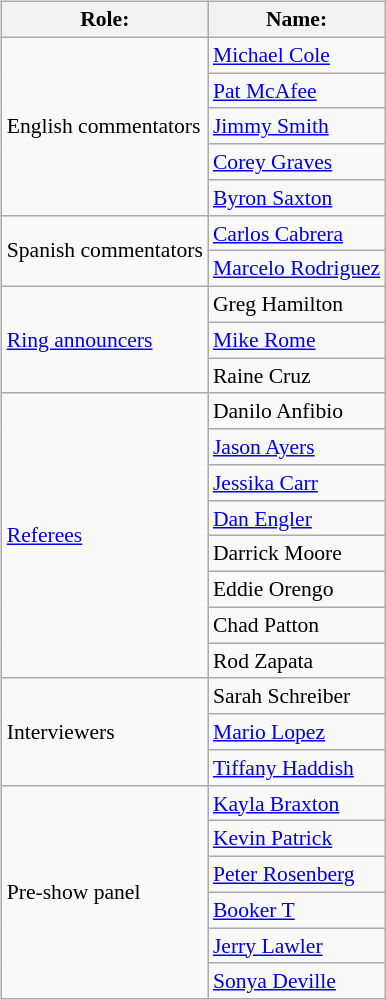<table class=wikitable style="font-size:90%; margin: 0.5em 0 0.5em 1em; float: right; clear: right;">
<tr>
<th>Role:</th>
<th>Name:</th>
</tr>
<tr>
<td rowspan=5>English commentators</td>
<td><a href='#'>Michael Cole</a> </td>
</tr>
<tr>
<td><a href='#'>Pat McAfee</a> </td>
</tr>
<tr>
<td><a href='#'>Jimmy Smith</a> </td>
</tr>
<tr>
<td><a href='#'>Corey Graves</a> </td>
</tr>
<tr>
<td><a href='#'>Byron Saxton</a> </td>
</tr>
<tr>
<td rowspan=2>Spanish commentators</td>
<td><a href='#'>Carlos Cabrera</a></td>
</tr>
<tr>
<td><a href='#'>Marcelo Rodriguez</a></td>
</tr>
<tr>
<td rowspan=3><a href='#'>Ring announcers</a></td>
<td>Greg Hamilton </td>
</tr>
<tr>
<td><a href='#'>Mike Rome</a> </td>
</tr>
<tr>
<td>Raine Cruz </td>
</tr>
<tr>
<td rowspan=8><a href='#'>Referees</a></td>
<td>Danilo Anfibio</td>
</tr>
<tr>
<td><a href='#'>Jason Ayers</a></td>
</tr>
<tr>
<td><a href='#'>Jessika Carr</a></td>
</tr>
<tr>
<td><a href='#'>Dan Engler</a></td>
</tr>
<tr>
<td>Darrick Moore</td>
</tr>
<tr>
<td>Eddie Orengo</td>
</tr>
<tr>
<td>Chad Patton</td>
</tr>
<tr>
<td>Rod Zapata</td>
</tr>
<tr>
<td rowspan=3>Interviewers</td>
<td>Sarah Schreiber</td>
</tr>
<tr>
<td><a href='#'>Mario Lopez</a></td>
</tr>
<tr>
<td><a href='#'>Tiffany Haddish</a></td>
</tr>
<tr>
<td rowspan="6">Pre-show panel</td>
<td><a href='#'>Kayla Braxton</a></td>
</tr>
<tr>
<td><a href='#'>Kevin Patrick</a></td>
</tr>
<tr>
<td><a href='#'>Peter Rosenberg</a></td>
</tr>
<tr>
<td><a href='#'>Booker T</a></td>
</tr>
<tr>
<td><a href='#'>Jerry Lawler</a></td>
</tr>
<tr>
<td><a href='#'>Sonya Deville</a></td>
</tr>
</table>
